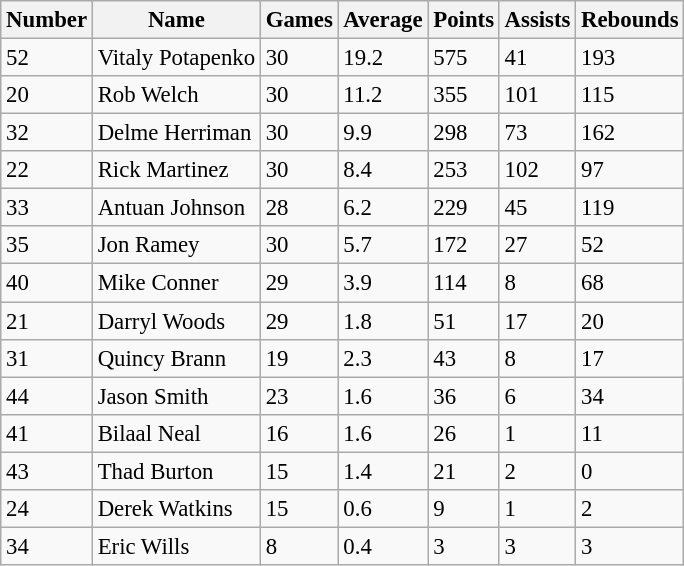<table class="wikitable" style="font-size: 95%;">
<tr>
<th>Number</th>
<th>Name</th>
<th>Games</th>
<th>Average</th>
<th>Points</th>
<th>Assists</th>
<th>Rebounds</th>
</tr>
<tr>
<td>52</td>
<td>Vitaly Potapenko</td>
<td>30</td>
<td>19.2</td>
<td>575</td>
<td>41</td>
<td>193</td>
</tr>
<tr>
<td>20</td>
<td>Rob Welch</td>
<td>30</td>
<td>11.2</td>
<td>355</td>
<td>101</td>
<td>115</td>
</tr>
<tr>
<td>32</td>
<td>Delme Herriman</td>
<td>30</td>
<td>9.9</td>
<td>298</td>
<td>73</td>
<td>162</td>
</tr>
<tr>
<td>22</td>
<td>Rick Martinez</td>
<td>30</td>
<td>8.4</td>
<td>253</td>
<td>102</td>
<td>97</td>
</tr>
<tr>
<td>33</td>
<td>Antuan Johnson</td>
<td>28</td>
<td>6.2</td>
<td>229</td>
<td>45</td>
<td>119</td>
</tr>
<tr>
<td>35</td>
<td>Jon Ramey</td>
<td>30</td>
<td>5.7</td>
<td>172</td>
<td>27</td>
<td>52</td>
</tr>
<tr>
<td>40</td>
<td>Mike Conner</td>
<td>29</td>
<td>3.9</td>
<td>114</td>
<td>8</td>
<td>68</td>
</tr>
<tr>
<td>21</td>
<td>Darryl Woods</td>
<td>29</td>
<td>1.8</td>
<td>51</td>
<td>17</td>
<td>20</td>
</tr>
<tr>
<td>31</td>
<td>Quincy Brann</td>
<td>19</td>
<td>2.3</td>
<td>43</td>
<td>8</td>
<td>17</td>
</tr>
<tr>
<td>44</td>
<td>Jason Smith</td>
<td>23</td>
<td>1.6</td>
<td>36</td>
<td>6</td>
<td>34</td>
</tr>
<tr>
<td>41</td>
<td>Bilaal Neal</td>
<td>16</td>
<td>1.6</td>
<td>26</td>
<td>1</td>
<td>11</td>
</tr>
<tr>
<td>43</td>
<td>Thad Burton</td>
<td>15</td>
<td>1.4</td>
<td>21</td>
<td>2</td>
<td>0</td>
</tr>
<tr>
<td>24</td>
<td>Derek Watkins</td>
<td>15</td>
<td>0.6</td>
<td>9</td>
<td>1</td>
<td>2</td>
</tr>
<tr>
<td>34</td>
<td>Eric Wills</td>
<td>8</td>
<td>0.4</td>
<td>3</td>
<td>3</td>
<td>3</td>
</tr>
</table>
